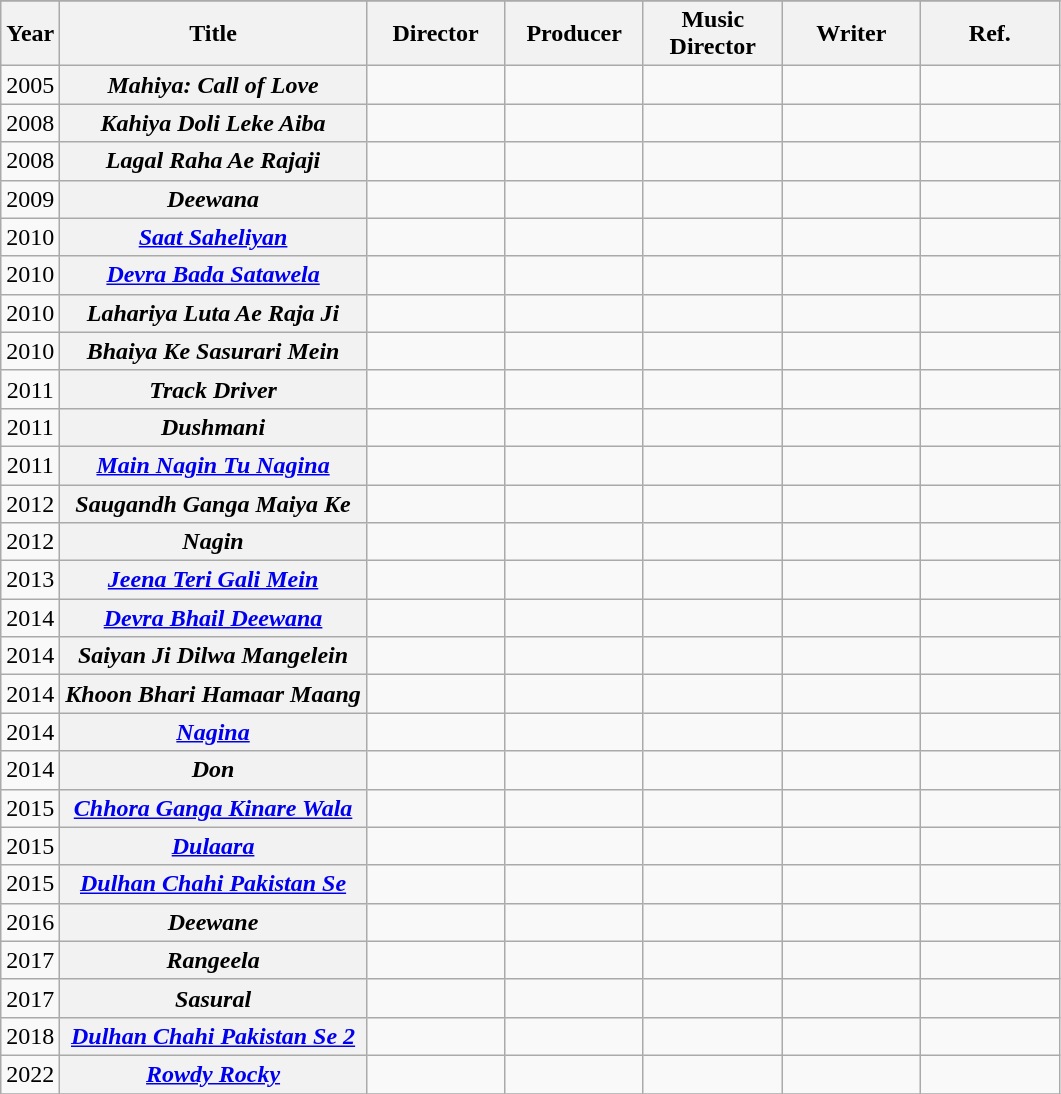<table class="wikitable plainrowheaders sortable">
<tr>
</tr>
<tr>
<th scope="col">Year</th>
<th scope="col">Title</th>
<th scope="col" style="width:85px;">Director</th>
<th scope="col" style="width:85px;">Producer</th>
<th scope="col" style="width:85px;">Music Director</th>
<th scope="col" style="width:85px;">Writer</th>
<th scope="col" style="width:85px;">Ref.</th>
</tr>
<tr>
<td style="text-align:center;">2005</td>
<th scope="row"><em>Mahiya: Call of Love</em></th>
<td></td>
<td></td>
<td></td>
<td></td>
<td></td>
</tr>
<tr>
<td style="text-align:center;">2008</td>
<th scope="row"><em>Kahiya Doli Leke Aiba</em></th>
<td></td>
<td></td>
<td></td>
<td></td>
<td></td>
</tr>
<tr>
<td style="text-align:center;">2008</td>
<th scope="row"><em>Lagal Raha Ae Rajaji</em></th>
<td></td>
<td></td>
<td></td>
<td></td>
<td></td>
</tr>
<tr>
<td style="text-align:center;">2009</td>
<th scope="row"><em>Deewana</em></th>
<td></td>
<td></td>
<td></td>
<td></td>
<td></td>
</tr>
<tr>
<td style="text-align:center;">2010</td>
<th scope="row"><em><a href='#'>Saat Saheliyan</a></em></th>
<td></td>
<td></td>
<td></td>
<td></td>
<td></td>
</tr>
<tr>
<td style="text-align:center;">2010</td>
<th scope="row"><em><a href='#'>Devra Bada Satawela</a></em></th>
<td></td>
<td></td>
<td></td>
<td></td>
<td></td>
</tr>
<tr>
<td style="text-align:center;">2010</td>
<th scope="row"><em>Lahariya Luta Ae Raja Ji</em></th>
<td></td>
<td></td>
<td></td>
<td></td>
<td></td>
</tr>
<tr>
<td style="text-align:center;">2010</td>
<th scope="row"><em>Bhaiya Ke Sasurari Mein</em></th>
<td></td>
<td></td>
<td></td>
<td></td>
<td></td>
</tr>
<tr>
<td style="text-align:center;">2011</td>
<th scope="row"><em>Track Driver</em></th>
<td></td>
<td></td>
<td></td>
<td></td>
<td></td>
</tr>
<tr>
<td style="text-align:center;">2011</td>
<th scope="row"><em>Dushmani</em></th>
<td></td>
<td></td>
<td></td>
<td></td>
<td></td>
</tr>
<tr>
<td style="text-align:center;">2011</td>
<th scope="row"><em><a href='#'>Main Nagin Tu Nagina</a></em></th>
<td></td>
<td></td>
<td></td>
<td></td>
<td></td>
</tr>
<tr>
<td style="text-align:center;">2012</td>
<th scope="row"><em>Saugandh Ganga Maiya Ke</em></th>
<td></td>
<td></td>
<td></td>
<td></td>
<td></td>
</tr>
<tr>
<td style="text-align:center;">2012</td>
<th scope="row"><em>Nagin</em></th>
<td></td>
<td></td>
<td></td>
<td></td>
<td></td>
</tr>
<tr>
<td style="text-align:center;">2013</td>
<th scope="row"><em><a href='#'>Jeena Teri Gali Mein</a></em></th>
<td></td>
<td></td>
<td></td>
<td></td>
<td></td>
</tr>
<tr>
<td style="text-align:center;">2014</td>
<th scope="row"><em><a href='#'>Devra Bhail Deewana</a></em></th>
<td></td>
<td></td>
<td></td>
<td></td>
<td></td>
</tr>
<tr>
<td style="text-align:center;">2014</td>
<th scope="row"><em>Saiyan Ji Dilwa Mangelein</em></th>
<td></td>
<td></td>
<td></td>
<td></td>
<td></td>
</tr>
<tr>
<td style="text-align:center;">2014</td>
<th scope="row"><em>Khoon Bhari Hamaar Maang</em></th>
<td></td>
<td></td>
<td></td>
<td></td>
<td></td>
</tr>
<tr>
<td style="text-align:center;">2014</td>
<th scope="row"><em><a href='#'>Nagina</a></em></th>
<td></td>
<td></td>
<td></td>
<td></td>
<td></td>
</tr>
<tr>
<td style="text-align:center;">2014</td>
<th scope="row"><em>Don</em></th>
<td></td>
<td></td>
<td></td>
<td></td>
<td></td>
</tr>
<tr>
<td style="text-align:center;">2015</td>
<th scope="row"><em><a href='#'>Chhora Ganga Kinare Wala</a></em></th>
<td></td>
<td></td>
<td></td>
<td></td>
<td></td>
</tr>
<tr>
<td style="text-align:center;">2015</td>
<th scope="row"><em><a href='#'>Dulaara</a></em></th>
<td></td>
<td></td>
<td></td>
<td></td>
<td></td>
</tr>
<tr>
<td style="text-align:center;">2015</td>
<th scope="row"><em><a href='#'>Dulhan Chahi Pakistan Se</a></em></th>
<td></td>
<td></td>
<td></td>
<td></td>
<td></td>
</tr>
<tr>
<td style="text-align:center;">2016</td>
<th scope="row"><em>Deewane</em></th>
<td></td>
<td></td>
<td></td>
<td></td>
<td></td>
</tr>
<tr>
<td style="text-align:center;">2017</td>
<th scope="row"><em>Rangeela</em></th>
<td></td>
<td></td>
<td></td>
<td></td>
<td></td>
</tr>
<tr>
<td style="text-align:center;">2017</td>
<th scope="row"><em>Sasural</em></th>
<td></td>
<td></td>
<td></td>
<td></td>
<td></td>
</tr>
<tr>
<td style="text-align:center;">2018</td>
<th scope="row"><em><a href='#'>Dulhan Chahi Pakistan Se 2</a></em></th>
<td></td>
<td></td>
<td></td>
<td></td>
<td></td>
</tr>
<tr>
<td style="text-align:center;">2022</td>
<th scope="row"><em><a href='#'>Rowdy Rocky</a></em></th>
<td></td>
<td></td>
<td></td>
<td></td>
<td></td>
</tr>
<tr>
</tr>
</table>
